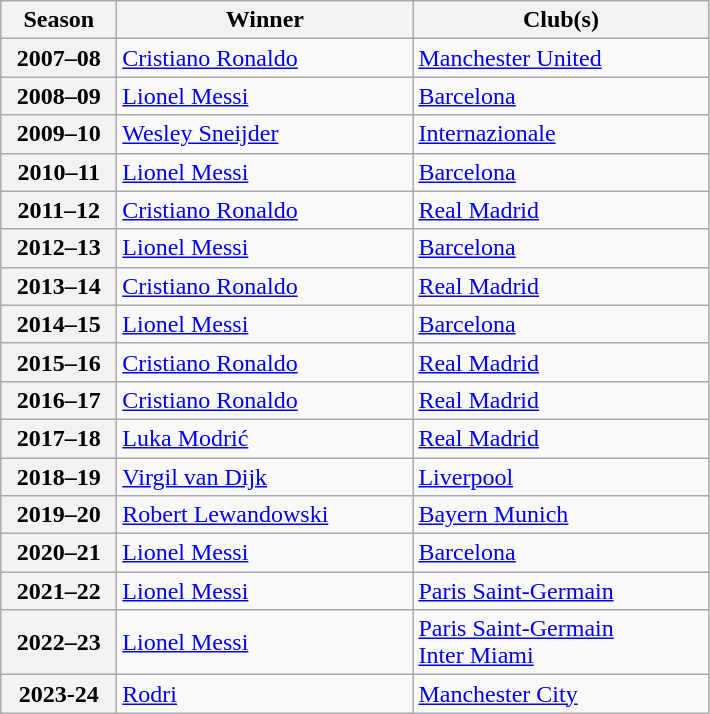<table class="wikitable">
<tr>
<th width="70">Season</th>
<th width="190">Winner</th>
<th width="190">Club(s)</th>
</tr>
<tr>
<th style="text-align:center">2007–08</th>
<td> <a href='#'>Cristiano Ronaldo</a></td>
<td> <a href='#'>Manchester United</a></td>
</tr>
<tr>
<th style="text-align:center">2008–09</th>
<td> <a href='#'>Lionel Messi</a></td>
<td> <a href='#'>Barcelona</a></td>
</tr>
<tr>
<th style="text-align:center">2009–10</th>
<td> <a href='#'>Wesley Sneijder</a></td>
<td> <a href='#'>Internazionale</a></td>
</tr>
<tr>
<th style="text-align:center">2010–11</th>
<td> <a href='#'>Lionel Messi</a></td>
<td> <a href='#'>Barcelona</a></td>
</tr>
<tr>
<th style="text-align:center">2011–12</th>
<td> <a href='#'>Cristiano Ronaldo</a></td>
<td> <a href='#'>Real Madrid</a></td>
</tr>
<tr>
<th style="text-align:center">2012–13</th>
<td> <a href='#'>Lionel Messi</a></td>
<td> <a href='#'>Barcelona</a></td>
</tr>
<tr>
<th style="text-align:center">2013–14</th>
<td> <a href='#'>Cristiano Ronaldo</a></td>
<td> <a href='#'>Real Madrid</a></td>
</tr>
<tr>
<th style="text-align:center">2014–15</th>
<td> <a href='#'>Lionel Messi</a></td>
<td> <a href='#'>Barcelona</a></td>
</tr>
<tr>
<th style="text-align:center">2015–16</th>
<td> <a href='#'>Cristiano Ronaldo</a></td>
<td> <a href='#'>Real Madrid</a></td>
</tr>
<tr>
<th style="text-align:center">2016–17</th>
<td> <a href='#'>Cristiano Ronaldo</a></td>
<td> <a href='#'>Real Madrid</a></td>
</tr>
<tr>
<th style="text-align:center">2017–18</th>
<td> <a href='#'>Luka Modrić</a></td>
<td> <a href='#'>Real Madrid</a></td>
</tr>
<tr>
<th style="text-align:center">2018–19</th>
<td> <a href='#'>Virgil van Dijk</a></td>
<td> <a href='#'>Liverpool</a></td>
</tr>
<tr>
<th style="text-align:center">2019–20</th>
<td> <a href='#'>Robert Lewandowski</a></td>
<td> <a href='#'>Bayern Munich</a></td>
</tr>
<tr>
<th>2020–21</th>
<td> <a href='#'>Lionel Messi</a></td>
<td> <a href='#'>Barcelona</a></td>
</tr>
<tr>
<th>2021–22</th>
<td> <a href='#'>Lionel Messi</a></td>
<td> <a href='#'>Paris Saint-Germain</a></td>
</tr>
<tr>
<th>2022–23</th>
<td> <a href='#'>Lionel Messi</a></td>
<td> <a href='#'>Paris Saint-Germain</a> <br> <a href='#'>Inter Miami</a></td>
</tr>
<tr>
<th>2023-24</th>
<td> <a href='#'>Rodri</a></td>
<td> <a href='#'>Manchester City</a></td>
</tr>
</table>
